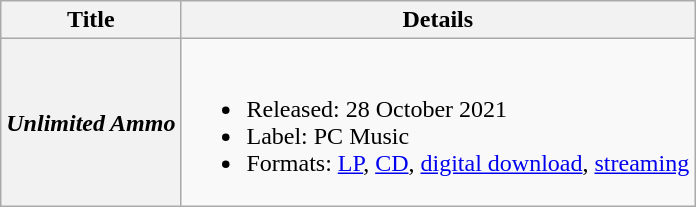<table class="wikitable plainrowheaders">
<tr>
<th>Title</th>
<th>Details</th>
</tr>
<tr>
<th scope="row"><em>Unlimited Ammo</em></th>
<td><br><ul><li>Released: 28 October 2021</li><li>Label: PC Music</li><li>Formats: <a href='#'>LP</a>, <a href='#'>CD</a>, <a href='#'>digital download</a>, <a href='#'>streaming</a></li></ul></td>
</tr>
</table>
